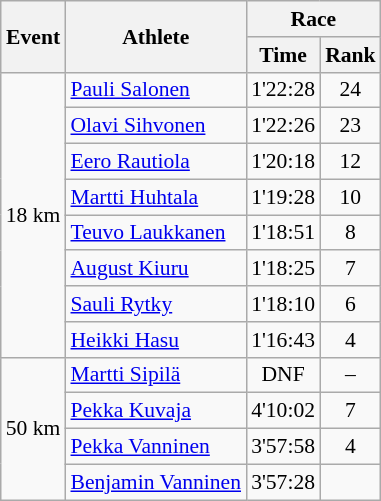<table class="wikitable" border="1" style="font-size:90%">
<tr>
<th rowspan=2>Event</th>
<th rowspan=2>Athlete</th>
<th colspan=2>Race</th>
</tr>
<tr>
<th>Time</th>
<th>Rank</th>
</tr>
<tr>
<td rowspan=8>18 km</td>
<td><a href='#'>Pauli Salonen</a></td>
<td align=center>1'22:28</td>
<td align=center>24</td>
</tr>
<tr>
<td><a href='#'>Olavi Sihvonen</a></td>
<td align=center>1'22:26</td>
<td align=center>23</td>
</tr>
<tr>
<td><a href='#'>Eero Rautiola</a></td>
<td align=center>1'20:18</td>
<td align=center>12</td>
</tr>
<tr>
<td><a href='#'>Martti Huhtala</a></td>
<td align=center>1'19:28</td>
<td align=center>10</td>
</tr>
<tr>
<td><a href='#'>Teuvo Laukkanen</a></td>
<td align=center>1'18:51</td>
<td align=center>8</td>
</tr>
<tr>
<td><a href='#'>August Kiuru</a></td>
<td align=center>1'18:25</td>
<td align=center>7</td>
</tr>
<tr>
<td><a href='#'>Sauli Rytky</a></td>
<td align=center>1'18:10</td>
<td align=center>6</td>
</tr>
<tr>
<td><a href='#'>Heikki Hasu</a></td>
<td align=center>1'16:43</td>
<td align=center>4</td>
</tr>
<tr>
<td rowspan=4>50 km</td>
<td><a href='#'>Martti Sipilä</a></td>
<td align=center>DNF</td>
<td align=center>–</td>
</tr>
<tr>
<td><a href='#'>Pekka Kuvaja</a></td>
<td align=center>4'10:02</td>
<td align=center>7</td>
</tr>
<tr>
<td><a href='#'>Pekka Vanninen</a></td>
<td align=center>3'57:58</td>
<td align=center>4</td>
</tr>
<tr>
<td><a href='#'>Benjamin Vanninen</a></td>
<td align=center>3'57:28</td>
<td align=center></td>
</tr>
</table>
